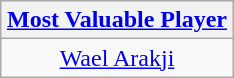<table class=wikitable style="text-align:center; margin:auto">
<tr>
<th><a href='#'>Most Valuable Player</a></th>
</tr>
<tr>
<td> <a href='#'>Wael Arakji</a></td>
</tr>
</table>
